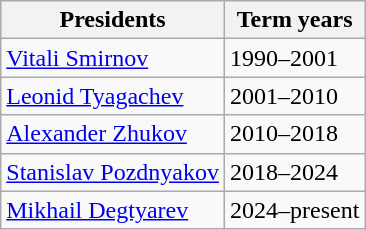<table class=wikitable>
<tr>
<th>Presidents</th>
<th>Term years</th>
</tr>
<tr>
<td><a href='#'>Vitali Smirnov</a></td>
<td>1990–2001</td>
</tr>
<tr>
<td><a href='#'>Leonid Tyagachev</a></td>
<td>2001–2010</td>
</tr>
<tr>
<td><a href='#'>Alexander Zhukov</a></td>
<td>2010–2018</td>
</tr>
<tr>
<td><a href='#'>Stanislav Pozdnyakov</a></td>
<td>2018–2024</td>
</tr>
<tr>
<td><a href='#'>Mikhail Degtyarev</a></td>
<td>2024–present</td>
</tr>
</table>
